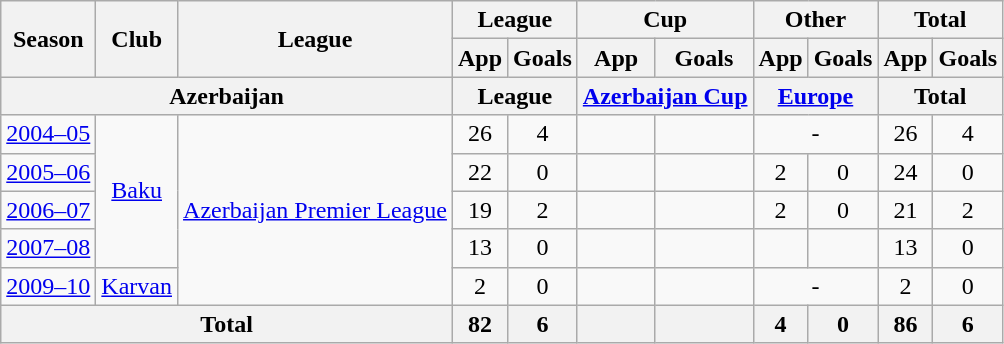<table class="wikitable">
<tr>
<th rowspan=2>Season</th>
<th ! rowspan=2>Club</th>
<th ! rowspan=2>League</th>
<th ! colspan=2>League</th>
<th ! colspan=2>Cup</th>
<th ! colspan=2>Other</th>
<th colspan=3>Total</th>
</tr>
<tr>
<th>App</th>
<th>Goals</th>
<th>App</th>
<th>Goals</th>
<th>App</th>
<th>Goals</th>
<th>App</th>
<th>Goals</th>
</tr>
<tr>
<th colspan=3>Azerbaijan</th>
<th ! colspan=2>League</th>
<th ! colspan=2><a href='#'>Azerbaijan Cup</a></th>
<th ! colspan=2><a href='#'>Europe</a></th>
<th colspan=3>Total</th>
</tr>
<tr align=center>
<td><a href='#'>2004–05</a></td>
<td rowspan="4"><a href='#'>Baku</a></td>
<td rowspan="5"><a href='#'>Azerbaijan Premier League</a></td>
<td>26</td>
<td>4</td>
<td></td>
<td></td>
<td colspan="2">-</td>
<td>26</td>
<td>4</td>
</tr>
<tr align=center>
<td><a href='#'>2005–06</a></td>
<td>22</td>
<td>0</td>
<td></td>
<td></td>
<td>2</td>
<td>0</td>
<td>24</td>
<td>0</td>
</tr>
<tr align=center>
<td><a href='#'>2006–07</a></td>
<td>19</td>
<td>2</td>
<td></td>
<td></td>
<td>2</td>
<td>0</td>
<td>21</td>
<td>2</td>
</tr>
<tr align=center>
<td><a href='#'>2007–08</a></td>
<td>13</td>
<td>0</td>
<td></td>
<td></td>
<td></td>
<td></td>
<td>13</td>
<td>0</td>
</tr>
<tr align=center>
<td><a href='#'>2009–10</a></td>
<td><a href='#'>Karvan</a></td>
<td>2</td>
<td>0</td>
<td></td>
<td></td>
<td colspan="2">-</td>
<td>2</td>
<td>0</td>
</tr>
<tr align=center>
<th colspan="3">Total</th>
<th>82</th>
<th>6</th>
<th></th>
<th></th>
<th>4</th>
<th>0</th>
<th>86</th>
<th>6</th>
</tr>
</table>
